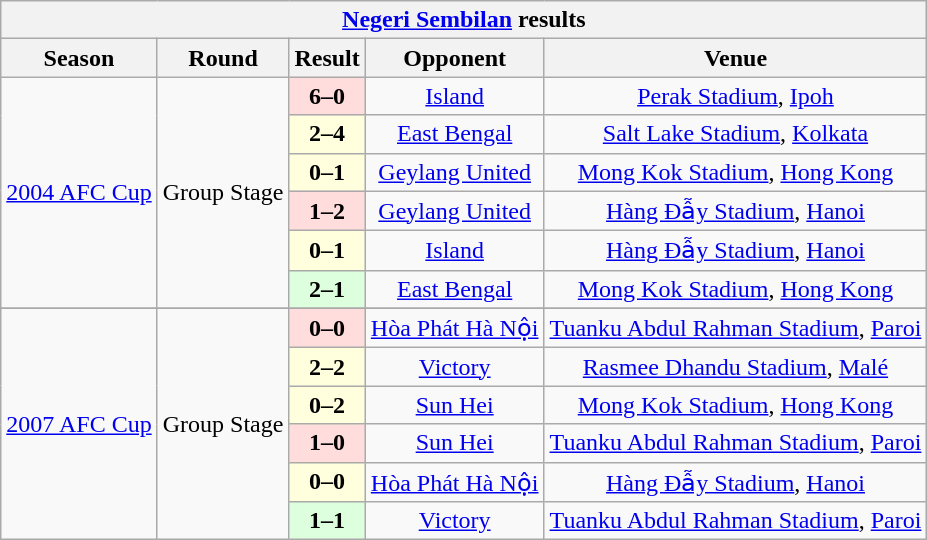<table class="wikitable" style="text-align:center">
<tr>
<th colspan=5><a href='#'>Negeri Sembilan</a> results</th>
</tr>
<tr>
<th>Season</th>
<th>Round</th>
<th>Result</th>
<th>Opponent</th>
<th>Venue</th>
</tr>
<tr align=center>
<td rowspan="6" align=center><a href='#'>2004 AFC Cup</a></td>
<td rowspan="6">Group Stage</td>
<td bgcolor=#ffdddd><strong>6–0</strong></td>
<td> <a href='#'>Island</a></td>
<td><a href='#'>Perak Stadium</a>, <a href='#'>Ipoh</a></td>
</tr>
<tr align=center>
<td bgcolor=#ffffdd><strong>2–4</strong></td>
<td> <a href='#'>East Bengal</a></td>
<td><a href='#'>Salt Lake Stadium</a>, <a href='#'>Kolkata</a></td>
</tr>
<tr align=center>
<td bgcolor=#ffffdd><strong>0–1</strong></td>
<td> <a href='#'>Geylang United</a></td>
<td><a href='#'>Mong Kok Stadium</a>, <a href='#'>Hong Kong</a></td>
</tr>
<tr align=center>
<td bgcolor=#ffdddd><strong>1–2</strong></td>
<td> <a href='#'>Geylang United</a></td>
<td><a href='#'>Hàng Đẫy Stadium</a>, <a href='#'>Hanoi</a></td>
</tr>
<tr align=center>
<td bgcolor=#ffffdd><strong>0–1</strong></td>
<td> <a href='#'>Island</a></td>
<td><a href='#'>Hàng Đẫy Stadium</a>, <a href='#'>Hanoi</a></td>
</tr>
<tr align=center>
<td bgcolor=#ddffdd><strong>2–1</strong></td>
<td> <a href='#'>East Bengal</a></td>
<td><a href='#'>Mong Kok Stadium</a>, <a href='#'>Hong Kong</a></td>
</tr>
<tr>
</tr>
<tr align=center>
<td rowspan="6" align=center><a href='#'>2007 AFC Cup</a></td>
<td rowspan="6">Group Stage</td>
<td bgcolor=#ffdddd><strong>0–0</strong></td>
<td> <a href='#'>Hòa Phát Hà Nội</a></td>
<td><a href='#'>Tuanku Abdul Rahman Stadium</a>, <a href='#'>Paroi</a></td>
</tr>
<tr align=center>
<td bgcolor=#ffffdd><strong>2–2</strong></td>
<td> <a href='#'>Victory</a></td>
<td><a href='#'>Rasmee Dhandu Stadium</a>, <a href='#'>Malé</a></td>
</tr>
<tr align=center>
<td bgcolor=#ffffdd><strong>0–2</strong></td>
<td> <a href='#'>Sun Hei</a></td>
<td><a href='#'>Mong Kok Stadium</a>, <a href='#'>Hong Kong</a></td>
</tr>
<tr align=center>
<td bgcolor=#ffdddd><strong>1–0</strong></td>
<td> <a href='#'>Sun Hei</a></td>
<td><a href='#'>Tuanku Abdul Rahman Stadium</a>, <a href='#'>Paroi</a></td>
</tr>
<tr align=center>
<td bgcolor=#ffffdd><strong>0–0</strong></td>
<td> <a href='#'>Hòa Phát Hà Nội</a></td>
<td><a href='#'>Hàng Đẫy Stadium</a>, <a href='#'>Hanoi</a></td>
</tr>
<tr align=center>
<td bgcolor=#ddffdd><strong>1–1</strong></td>
<td> <a href='#'>Victory</a></td>
<td><a href='#'>Tuanku Abdul Rahman Stadium</a>, <a href='#'>Paroi</a></td>
</tr>
</table>
